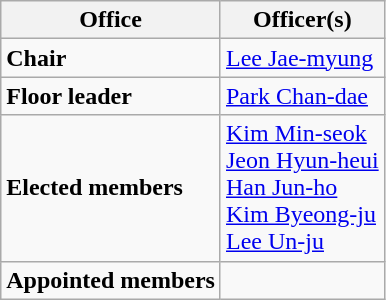<table class="wikitable">
<tr>
<th>Office</th>
<th>Officer(s)</th>
</tr>
<tr>
<td><strong>Chair</strong></td>
<td><a href='#'>Lee Jae-myung</a></td>
</tr>
<tr>
<td><strong>Floor leader</strong></td>
<td><a href='#'>Park Chan-dae</a></td>
</tr>
<tr>
<td><strong>Elected members</strong></td>
<td><a href='#'>Kim Min-seok</a><br><a href='#'>Jeon Hyun-heui</a><br><a href='#'>Han Jun-ho</a><br><a href='#'>Kim Byeong-ju</a><br><a href='#'>Lee Un-ju</a></td>
</tr>
<tr>
<td><strong>Appointed members</strong></td>
<td></td>
</tr>
</table>
